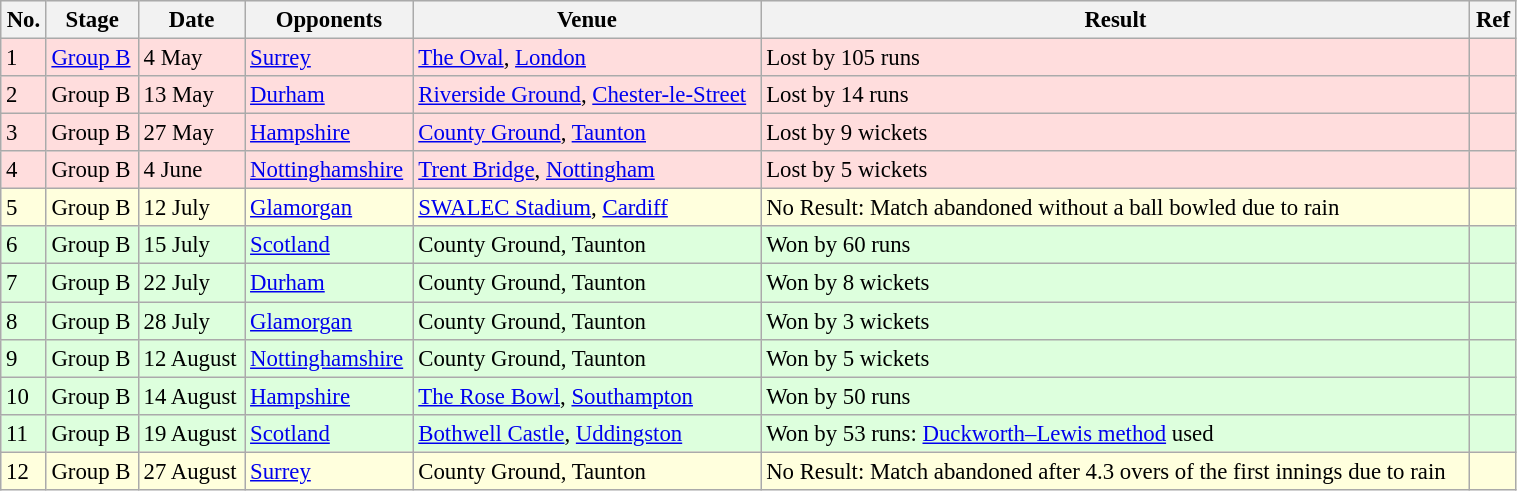<table class="wikitable" width="80%" style="font-size: 95%">
<tr bgcolor="#efefef">
<th>No.</th>
<th>Stage</th>
<th>Date</th>
<th>Opponents</th>
<th>Venue</th>
<th>Result</th>
<th>Ref</th>
</tr>
<tr bgcolor="#ffdddd">
<td>1</td>
<td><a href='#'>Group B</a></td>
<td>4 May</td>
<td><a href='#'>Surrey</a></td>
<td><a href='#'>The Oval</a>, <a href='#'>London</a></td>
<td>Lost by 105 runs</td>
<td></td>
</tr>
<tr bgcolor="#ffdddd">
<td>2</td>
<td>Group B</td>
<td>13 May</td>
<td><a href='#'>Durham</a></td>
<td><a href='#'>Riverside Ground</a>, <a href='#'>Chester-le-Street</a></td>
<td>Lost by 14 runs</td>
<td></td>
</tr>
<tr bgcolor="#ffdddd">
<td>3</td>
<td>Group B</td>
<td>27 May</td>
<td><a href='#'>Hampshire</a></td>
<td><a href='#'>County Ground</a>, <a href='#'>Taunton</a></td>
<td>Lost by 9 wickets</td>
<td></td>
</tr>
<tr bgcolor="#ffdddd">
<td>4</td>
<td>Group B</td>
<td>4 June</td>
<td><a href='#'>Nottinghamshire</a></td>
<td><a href='#'>Trent Bridge</a>, <a href='#'>Nottingham</a></td>
<td>Lost by 5 wickets</td>
<td></td>
</tr>
<tr bgcolor="#ffffdd">
<td>5</td>
<td>Group B</td>
<td>12 July</td>
<td><a href='#'>Glamorgan</a></td>
<td><a href='#'>SWALEC Stadium</a>, <a href='#'>Cardiff</a></td>
<td>No Result: Match abandoned without a ball bowled due to rain</td>
<td></td>
</tr>
<tr bgcolor="#ddffdd">
<td>6</td>
<td>Group B</td>
<td>15 July</td>
<td><a href='#'>Scotland</a></td>
<td>County Ground, Taunton</td>
<td>Won by 60 runs</td>
<td></td>
</tr>
<tr bgcolor="#ddffdd">
<td>7</td>
<td>Group B</td>
<td>22 July</td>
<td><a href='#'>Durham</a></td>
<td>County Ground, Taunton</td>
<td>Won by 8 wickets</td>
<td></td>
</tr>
<tr bgcolor="#ddffdd">
<td>8</td>
<td>Group B</td>
<td>28 July</td>
<td><a href='#'>Glamorgan</a></td>
<td>County Ground, Taunton</td>
<td>Won by 3 wickets</td>
<td></td>
</tr>
<tr bgcolor="#ddffdd">
<td>9</td>
<td>Group B</td>
<td>12 August</td>
<td><a href='#'>Nottinghamshire</a></td>
<td>County Ground, Taunton</td>
<td>Won by 5 wickets</td>
<td></td>
</tr>
<tr bgcolor="#ddffdd">
<td>10</td>
<td>Group B</td>
<td>14 August</td>
<td><a href='#'>Hampshire</a></td>
<td><a href='#'>The Rose Bowl</a>, <a href='#'>Southampton</a></td>
<td>Won by 50 runs</td>
<td></td>
</tr>
<tr bgcolor="#ddffdd">
<td>11</td>
<td>Group B</td>
<td>19 August</td>
<td><a href='#'>Scotland</a></td>
<td><a href='#'>Bothwell Castle</a>, <a href='#'>Uddingston</a></td>
<td>Won by 53 runs: <a href='#'>Duckworth–Lewis method</a> used</td>
<td></td>
</tr>
<tr bgcolor="#ffffdd">
<td>12</td>
<td>Group B</td>
<td>27 August</td>
<td><a href='#'>Surrey</a></td>
<td>County Ground, Taunton</td>
<td>No Result: Match abandoned after 4.3 overs of the first innings due to rain</td>
<td></td>
</tr>
</table>
